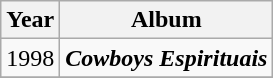<table class="wikitable">
<tr>
<th>Year</th>
<th>Album</th>
</tr>
<tr>
<td>1998</td>
<td><strong><em>Cowboys Espirituais</em></strong></td>
</tr>
<tr>
</tr>
</table>
